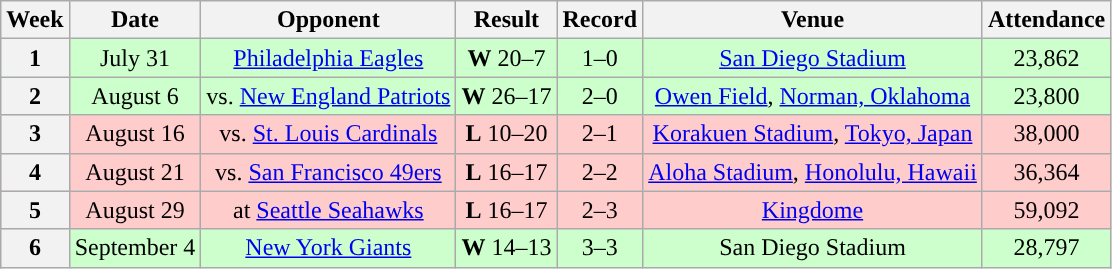<table class="wikitable" style="text-align:center">
<tr>
<th>Week</th>
<th>Date</th>
<th>Opponent</th>
<th>Result</th>
<th>Record</th>
<th>Venue</th>
<th>Attendance</th>
</tr>
<tr style="background: #cfc;">
<th>1</th>
<td>July 31</td>
<td><a href='#'>Philadelphia Eagles</a></td>
<td><strong>W</strong> 20–7</td>
<td>1–0</td>
<td><a href='#'>San Diego Stadium</a></td>
<td>23,862</td>
</tr>
<tr style="background: #cfc;">
<th>2</th>
<td>August 6</td>
<td>vs. <a href='#'>New England Patriots</a></td>
<td><strong>W</strong> 26–17</td>
<td>2–0</td>
<td><a href='#'>Owen Field</a>, <a href='#'>Norman, Oklahoma</a></td>
<td>23,800</td>
</tr>
<tr style="background: #fcc;">
<th>3</th>
<td>August 16</td>
<td>vs. <a href='#'>St. Louis Cardinals</a></td>
<td><strong>L</strong> 10–20</td>
<td>2–1</td>
<td><a href='#'>Korakuen Stadium</a>, <a href='#'>Tokyo, Japan</a></td>
<td>38,000</td>
</tr>
<tr style="background: #fcc;">
<th>4</th>
<td>August 21</td>
<td>vs. <a href='#'>San Francisco 49ers</a></td>
<td><strong>L</strong> 16–17</td>
<td>2–2</td>
<td><a href='#'>Aloha Stadium</a>, <a href='#'>Honolulu, Hawaii</a></td>
<td>36,364</td>
</tr>
<tr style="background: #fcc;">
<th>5</th>
<td>August 29</td>
<td>at <a href='#'>Seattle Seahawks</a></td>
<td><strong>L</strong> 16–17</td>
<td>2–3</td>
<td><a href='#'>Kingdome</a></td>
<td>59,092</td>
</tr>
<tr style="background: #cfc;">
<th>6</th>
<td>September 4</td>
<td><a href='#'>New York Giants</a></td>
<td><strong>W</strong> 14–13</td>
<td>3–3</td>
<td>San Diego Stadium</td>
<td>28,797</td>
</tr>
</table>
